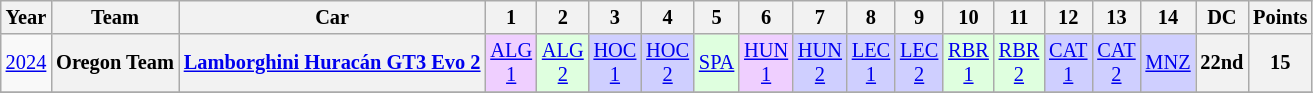<table class="wikitable" style="text-align:center; font-size:85%">
<tr>
<th>Year</th>
<th>Team</th>
<th>Car</th>
<th>1</th>
<th>2</th>
<th>3</th>
<th>4</th>
<th>5</th>
<th>6</th>
<th>7</th>
<th>8</th>
<th>9</th>
<th>10</th>
<th>11</th>
<th>12</th>
<th>13</th>
<th>14</th>
<th>DC</th>
<th>Points</th>
</tr>
<tr>
<td><a href='#'>2024</a></td>
<th nowrap>Oregon Team</th>
<th nowrap><a href='#'>Lamborghini Huracán GT3 Evo 2</a></th>
<td style="background:#efcfff;"><a href='#'>ALG<br>1</a><br></td>
<td style="background:#dfffdf;"><a href='#'>ALG<br>2</a><br></td>
<td style="background:#cfcfff;"><a href='#'>HOC<br>1</a><br></td>
<td style="background:#cfcfff;"><a href='#'>HOC<br>2</a><br></td>
<td style="background:#dfffdf;"><a href='#'>SPA</a><br></td>
<td style="background:#efcfff;"><a href='#'>HUN<br>1</a><br></td>
<td style="background:#cfcfff;"><a href='#'>HUN<br>2</a><br></td>
<td style="background:#cfcfff;"><a href='#'>LEC<br>1</a><br></td>
<td style="background:#cfcfff;"><a href='#'>LEC<br>2</a><br></td>
<td style="background:#dfffdf;"><a href='#'>RBR<br>1</a><br></td>
<td style="background:#dfffdf;"><a href='#'>RBR<br>2</a><br></td>
<td style="background:#cfcfff;"><a href='#'>CAT<br>1</a><br></td>
<td style="background:#cfcfff;"><a href='#'>CAT<br>2</a><br></td>
<td style="background:#cfcfff;"><a href='#'>MNZ</a><br></td>
<th>22nd</th>
<th>15</th>
</tr>
<tr>
</tr>
</table>
